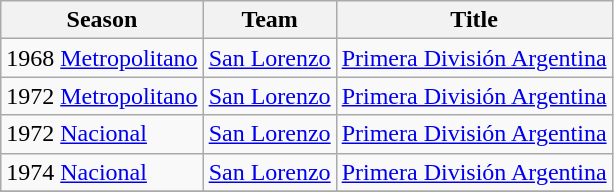<table class="wikitable">
<tr>
<th>Season</th>
<th>Team</th>
<th>Title</th>
</tr>
<tr>
<td>1968 <a href='#'>Metropolitano</a></td>
<td><a href='#'>San Lorenzo</a></td>
<td><a href='#'>Primera División Argentina</a></td>
</tr>
<tr>
<td>1972 <a href='#'>Metropolitano</a></td>
<td><a href='#'>San Lorenzo</a></td>
<td><a href='#'>Primera División Argentina</a></td>
</tr>
<tr>
<td>1972 <a href='#'>Nacional</a></td>
<td><a href='#'>San Lorenzo</a></td>
<td><a href='#'>Primera División Argentina</a></td>
</tr>
<tr>
<td>1974 <a href='#'>Nacional</a></td>
<td><a href='#'>San Lorenzo</a></td>
<td><a href='#'>Primera División Argentina</a></td>
</tr>
<tr>
</tr>
</table>
